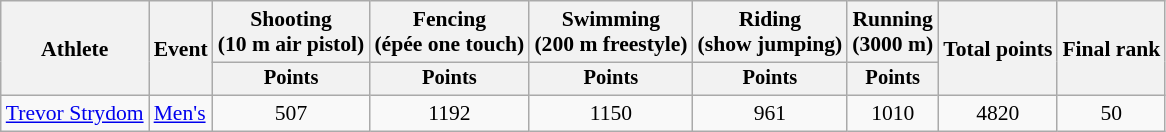<table class="wikitable" style="font-size:90%">
<tr>
<th rowspan="2">Athlete</th>
<th rowspan="2">Event</th>
<th>Shooting<br><span>(10 m air pistol)</span></th>
<th>Fencing<br><span>(épée one touch)</span></th>
<th>Swimming<br><span>(200 m freestyle)</span></th>
<th>Riding<br><span>(show jumping)</span></th>
<th>Running<br><span>(3000 m)</span></th>
<th rowspan=2>Total points</th>
<th rowspan=2>Final rank</th>
</tr>
<tr style="font-size:95%">
<th>Points</th>
<th>Points</th>
<th>Points</th>
<th>Points</th>
<th>Points</th>
</tr>
<tr align=center>
<td align=left><a href='#'>Trevor Strydom</a></td>
<td align=left rowspan=3><a href='#'>Men's</a></td>
<td>507</td>
<td>1192</td>
<td>1150</td>
<td>961</td>
<td>1010</td>
<td>4820</td>
<td>50</td>
</tr>
</table>
